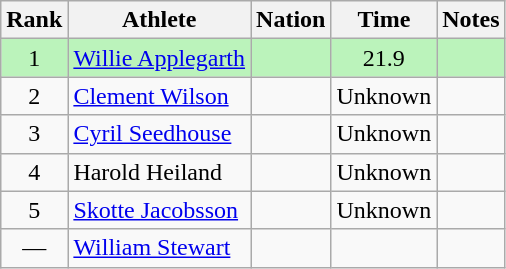<table class="wikitable sortable" style="text-align:center">
<tr>
<th>Rank</th>
<th>Athlete</th>
<th>Nation</th>
<th>Time</th>
<th>Notes</th>
</tr>
<tr bgcolor=bbf3bb>
<td>1</td>
<td align=left><a href='#'>Willie Applegarth</a></td>
<td align=left></td>
<td>21.9</td>
<td></td>
</tr>
<tr>
<td>2</td>
<td align=left><a href='#'>Clement Wilson</a></td>
<td align=left></td>
<td data-sort-value=30.0>Unknown</td>
<td></td>
</tr>
<tr>
<td>3</td>
<td align=left><a href='#'>Cyril Seedhouse</a></td>
<td align=left></td>
<td data-sort-value=30.0>Unknown</td>
<td></td>
</tr>
<tr>
<td>4</td>
<td align=left>Harold Heiland</td>
<td align=left></td>
<td data-sort-value=30.0>Unknown</td>
<td></td>
</tr>
<tr>
<td>5</td>
<td align=left><a href='#'>Skotte Jacobsson</a></td>
<td align=left></td>
<td data-sort-value=30.0>Unknown</td>
<td></td>
</tr>
<tr>
<td data-sort-value=6>—</td>
<td align=left><a href='#'>William Stewart</a></td>
<td align=left></td>
<td data-sort-value=99.9></td>
<td></td>
</tr>
</table>
